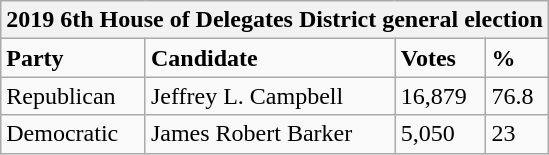<table class="wikitable">
<tr>
<th colspan="4">2019 6th House of Delegates District general election</th>
</tr>
<tr>
<td><strong>Party</strong></td>
<td><strong>Candidate</strong></td>
<td><strong>Votes</strong></td>
<td><strong>%</strong></td>
</tr>
<tr>
<td>Republican</td>
<td>Jeffrey L. Campbell</td>
<td>16,879</td>
<td>76.8</td>
</tr>
<tr>
<td>Democratic</td>
<td>James Robert Barker</td>
<td>5,050</td>
<td>23</td>
</tr>
</table>
